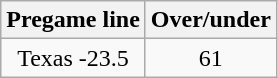<table class="wikitable" style="margin-left: auto; margin-right: auto; border: none; display: inline-table;">
<tr align="center">
<th style=>Pregame line</th>
<th style=>Over/under</th>
</tr>
<tr align="center">
<td>Texas -23.5</td>
<td>61</td>
</tr>
</table>
